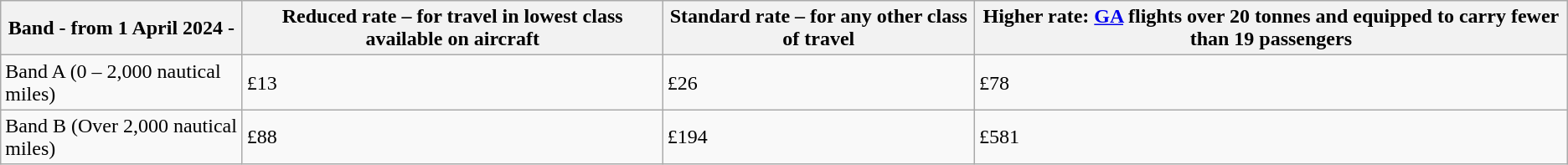<table class="wikitable" style="text-align:left">
<tr>
<th><strong> Band - from 1 April 2024 -</strong></th>
<th><strong> Reduced rate – for travel in lowest class available on aircraft</strong></th>
<th><strong> Standard rate – for any other class of travel </strong></th>
<th><strong> Higher rate: <a href='#'>GA</a> flights over 20 tonnes and equipped to carry fewer than 19 passengers </strong></th>
</tr>
<tr>
<td>Band A (0 – 2,000 nautical miles)</td>
<td>£13</td>
<td>£26</td>
<td>£78</td>
</tr>
<tr>
<td>Band B (Over 2,000 nautical miles)</td>
<td>£88</td>
<td>£194</td>
<td>£581</td>
</tr>
</table>
